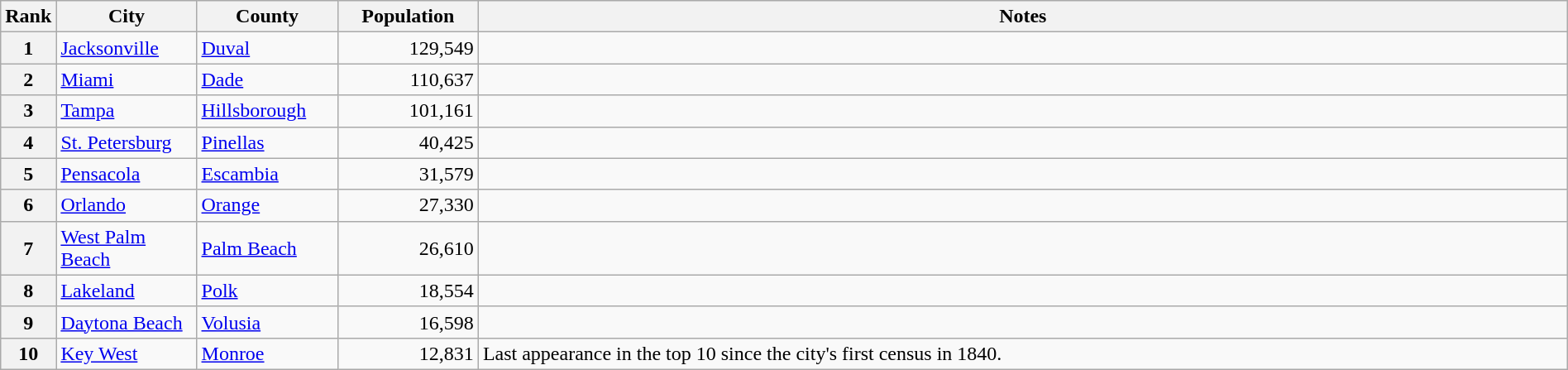<table class="wikitable plainrowheaders" style="width:100%">
<tr>
<th scope="col" style="width:3%;">Rank</th>
<th scope="col" style="width:9%;">City</th>
<th scope="col" style="width:9%;">County</th>
<th scope="col" style="width:9%;">Population</th>
<th scope="col" style="width:70%;">Notes</th>
</tr>
<tr>
<th scope="row">1</th>
<td><a href='#'>Jacksonville</a></td>
<td><a href='#'>Duval</a></td>
<td align="right">129,549</td>
<td></td>
</tr>
<tr>
<th scope="row">2</th>
<td><a href='#'>Miami</a></td>
<td><a href='#'>Dade</a></td>
<td align="right">110,637</td>
<td></td>
</tr>
<tr>
<th scope="row">3</th>
<td><a href='#'>Tampa</a></td>
<td><a href='#'>Hillsborough</a></td>
<td align="right">101,161</td>
<td></td>
</tr>
<tr>
<th scope="row">4</th>
<td><a href='#'>St. Petersburg</a></td>
<td><a href='#'>Pinellas</a></td>
<td align="right">40,425</td>
<td></td>
</tr>
<tr>
<th scope="row">5</th>
<td><a href='#'>Pensacola</a></td>
<td><a href='#'>Escambia</a></td>
<td align="right">31,579</td>
<td></td>
</tr>
<tr>
<th scope="row">6</th>
<td><a href='#'>Orlando</a></td>
<td><a href='#'>Orange</a></td>
<td align="right">27,330</td>
<td></td>
</tr>
<tr>
<th scope="row">7</th>
<td><a href='#'>West Palm Beach</a></td>
<td><a href='#'>Palm Beach</a></td>
<td align="right">26,610</td>
<td></td>
</tr>
<tr>
<th scope="row">8</th>
<td><a href='#'>Lakeland</a></td>
<td><a href='#'>Polk</a></td>
<td align="right">18,554</td>
<td></td>
</tr>
<tr>
<th scope="row">9</th>
<td><a href='#'>Daytona Beach</a></td>
<td><a href='#'>Volusia</a></td>
<td align="right">16,598</td>
<td></td>
</tr>
<tr>
<th scope="row">10</th>
<td><a href='#'>Key West</a></td>
<td><a href='#'>Monroe</a></td>
<td align="right">12,831</td>
<td>Last appearance in the top 10 since the city's first census in 1840.</td>
</tr>
</table>
